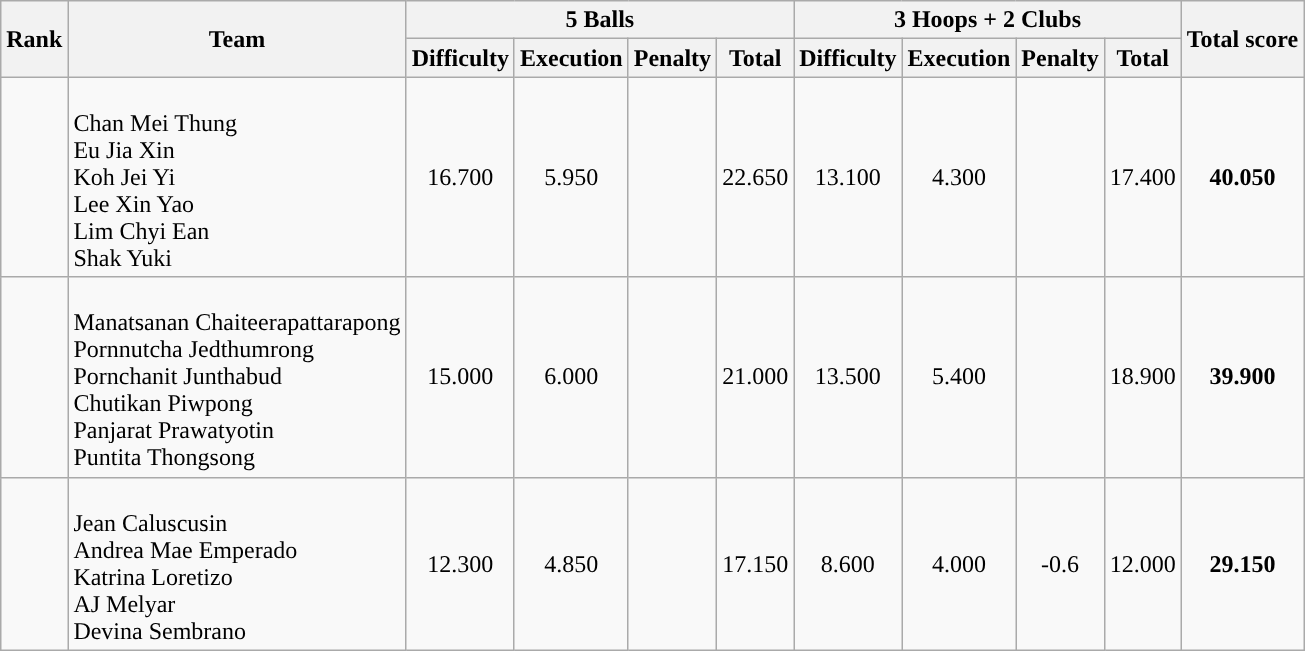<table class="wikitable sortable" style="text-align:center">
<tr>
<th rowspan=2>Rank</th>
<th rowspan=2>Team</th>
<th colspan=4>5 Balls</th>
<th colspan=4>3 Hoops + 2 Clubs</th>
<th rowspan=2>Total score</th>
</tr>
<tr>
<th>Difficulty</th>
<th>Execution</th>
<th>Penalty</th>
<th>Total</th>
<th>Difficulty</th>
<th>Execution</th>
<th>Penalty</th>
<th>Total</th>
</tr>
<tr>
<td></td>
<td align="left"><br>Chan Mei Thung<br>Eu Jia Xin<br>Koh Jei Yi<br>Lee Xin Yao<br>Lim Chyi Ean<br>Shak Yuki</td>
<td>16.700</td>
<td>5.950</td>
<td></td>
<td>22.650</td>
<td>13.100</td>
<td>4.300</td>
<td></td>
<td>17.400</td>
<td><strong>40.050</strong></td>
</tr>
<tr>
<td></td>
<td align="left"><br>Manatsanan Chaiteerapattarapong<br>Pornnutcha Jedthumrong<br>Pornchanit Junthabud<br>Chutikan Piwpong<br>Panjarat Prawatyotin<br>Puntita Thongsong</td>
<td>15.000</td>
<td>6.000</td>
<td></td>
<td>21.000</td>
<td>13.500</td>
<td>5.400</td>
<td></td>
<td>18.900</td>
<td><strong>39.900</strong></td>
</tr>
<tr>
<td></td>
<td align="left"><br>Jean Caluscusin<br>Andrea Mae Emperado<br>Katrina Loretizo<br>AJ Melyar<br>Devina Sembrano</td>
<td>12.300</td>
<td>4.850</td>
<td></td>
<td>17.150</td>
<td>8.600</td>
<td>4.000</td>
<td>-0.6</td>
<td>12.000</td>
<td><strong>29.150</strong></td>
</tr>
</table>
